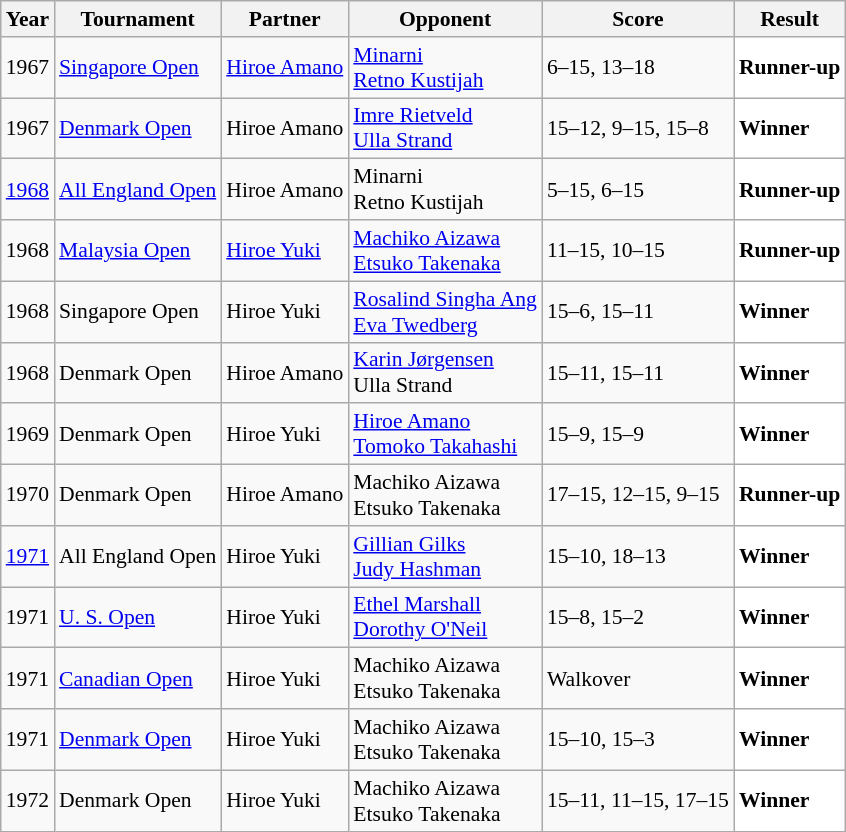<table class="sortable wikitable" style="font-size:90%;">
<tr>
<th>Year</th>
<th>Tournament</th>
<th>Partner</th>
<th>Opponent</th>
<th>Score</th>
<th>Result</th>
</tr>
<tr>
<td align="center">1967</td>
<td align="left"><a href='#'>Singapore Open</a></td>
<td align="left"> <a href='#'>Hiroe Amano</a></td>
<td align="left"> <a href='#'>Minarni</a><br> <a href='#'>Retno Kustijah</a></td>
<td align="left">6–15, 13–18</td>
<td style="text-align:left; background:white"> <strong>Runner-up</strong></td>
</tr>
<tr>
<td align="center">1967</td>
<td align="left"><a href='#'>Denmark Open</a></td>
<td align="left"> Hiroe Amano</td>
<td align="left"> <a href='#'>Imre Rietveld</a><br> <a href='#'>Ulla Strand</a></td>
<td align="left">15–12, 9–15, 15–8</td>
<td style="text-align:left; background:white"> <strong>Winner</strong></td>
</tr>
<tr>
<td align="center"><a href='#'>1968</a></td>
<td align="left"><a href='#'>All England Open</a></td>
<td align="left"> Hiroe Amano</td>
<td align="left"> Minarni<br> Retno Kustijah</td>
<td align="left">5–15, 6–15</td>
<td style="text-align:left; background:white"> <strong>Runner-up</strong></td>
</tr>
<tr>
<td align="center">1968</td>
<td align="left"><a href='#'>Malaysia Open</a></td>
<td align="left"> <a href='#'>Hiroe Yuki</a></td>
<td align="left"> <a href='#'>Machiko Aizawa</a><br> <a href='#'>Etsuko Takenaka</a></td>
<td align="left">11–15, 10–15</td>
<td style="text-align:left; background:white"> <strong>Runner-up</strong></td>
</tr>
<tr>
<td align="center">1968</td>
<td align="left">Singapore Open</td>
<td align="left"> Hiroe Yuki</td>
<td align="left"> <a href='#'>Rosalind Singha Ang</a><br> <a href='#'>Eva Twedberg</a></td>
<td align="left">15–6, 15–11</td>
<td style="text-align:left; background:white"> <strong>Winner</strong></td>
</tr>
<tr>
<td align="center">1968</td>
<td align="left">Denmark Open</td>
<td align="left"> Hiroe Amano</td>
<td align="left"> <a href='#'>Karin Jørgensen</a><br> Ulla Strand</td>
<td align="left">15–11, 15–11</td>
<td style="text-align:left; background:white"> <strong>Winner</strong></td>
</tr>
<tr>
<td align="center">1969</td>
<td align="left">Denmark Open</td>
<td align="left"> Hiroe Yuki</td>
<td align="left"> <a href='#'>Hiroe Amano</a><br> <a href='#'>Tomoko Takahashi</a></td>
<td align="left">15–9, 15–9</td>
<td style="text-align:left; background:white"> <strong>Winner</strong></td>
</tr>
<tr>
<td align="center">1970</td>
<td align="left">Denmark Open</td>
<td align="left"> Hiroe Amano</td>
<td align="left"> Machiko Aizawa<br> Etsuko Takenaka</td>
<td align="left">17–15, 12–15, 9–15</td>
<td style="text-align:left; background:white"> <strong>Runner-up</strong></td>
</tr>
<tr>
<td align="center"><a href='#'>1971</a></td>
<td align="left">All England Open</td>
<td align="left"> Hiroe Yuki</td>
<td align="left"> <a href='#'>Gillian Gilks</a><br> <a href='#'>Judy Hashman</a></td>
<td align="left">15–10, 18–13</td>
<td style="text-align:left; background:white"> <strong>Winner</strong></td>
</tr>
<tr>
<td align="center">1971</td>
<td align="left"><a href='#'>U. S. Open</a></td>
<td align="left"> Hiroe Yuki</td>
<td align="left"> <a href='#'>Ethel Marshall</a><br> <a href='#'>Dorothy O'Neil</a></td>
<td align="left">15–8, 15–2</td>
<td style="text-align:left; background:white"> <strong>Winner</strong></td>
</tr>
<tr>
<td align="center">1971</td>
<td align="left"><a href='#'>Canadian Open</a></td>
<td align="left"> Hiroe Yuki</td>
<td align="left"> Machiko Aizawa<br> Etsuko Takenaka</td>
<td align="left">Walkover</td>
<td style="text-align:left; background:white"> <strong>Winner</strong></td>
</tr>
<tr>
<td align="center">1971</td>
<td align="left"><a href='#'>Denmark Open</a></td>
<td align="left"> Hiroe Yuki</td>
<td align="left"> Machiko Aizawa<br> Etsuko Takenaka</td>
<td align="left">15–10, 15–3</td>
<td style="text-align:left; background:white"> <strong>Winner</strong></td>
</tr>
<tr>
<td align="center">1972</td>
<td align="left">Denmark Open</td>
<td align="left"> Hiroe Yuki</td>
<td align="left"> Machiko Aizawa<br> Etsuko Takenaka</td>
<td align="left">15–11, 11–15, 17–15</td>
<td style="text-align:left; background:white"> <strong>Winner</strong></td>
</tr>
</table>
